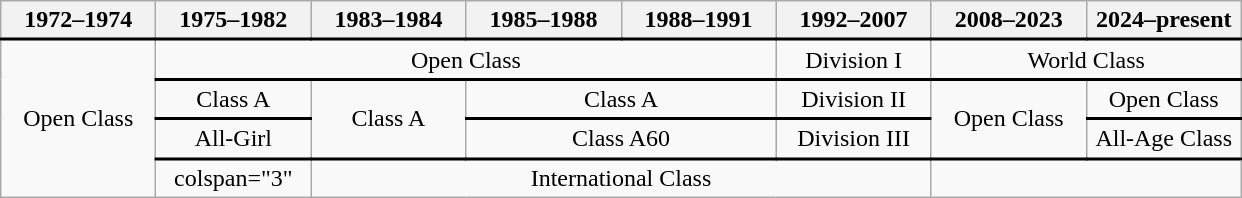<table class="wikitable" style="text-align: center;">
<tr>
<th style="min-width: 6em;">1972–1974</th>
<th style="min-width: 6em;">1975–1982</th>
<th style="min-width: 6em;">1983–1984</th>
<th style="min-width: 6em;">1985–1988</th>
<th style="min-width: 6em;">1988–1991</th>
<th style="min-width: 6em;">1992–2007</th>
<th style="min-width: 6em;">2008–2023</th>
<th style="min-width: 6em;">2024–present</th>
</tr>
<tr style="border-top:2px solid; height:0px;">
<td rowspan="5">Open Class</td>
<td colspan="4">Open Class</td>
<td>Division I</td>
<td colspan="2">World Class</td>
</tr>
<tr style="border-top:2px solid; height:0px">
<td>Class A</td>
<td rowspan="2">Class A</td>
<td colspan="2">Class A</td>
<td>Division II</td>
<td rowspan="2">Open Class</td>
<td>Open Class</td>
</tr>
<tr style="border-top:2px solid; height:0px">
<td>All-Girl</td>
<td colspan="2">Class A60</td>
<td>Division III</td>
<td>All-Age Class</td>
</tr>
<tr style="border-top:2px solid; height:0px">
<td>colspan="3" </td>
<td colspan="4">International Class</td>
</tr>
</table>
